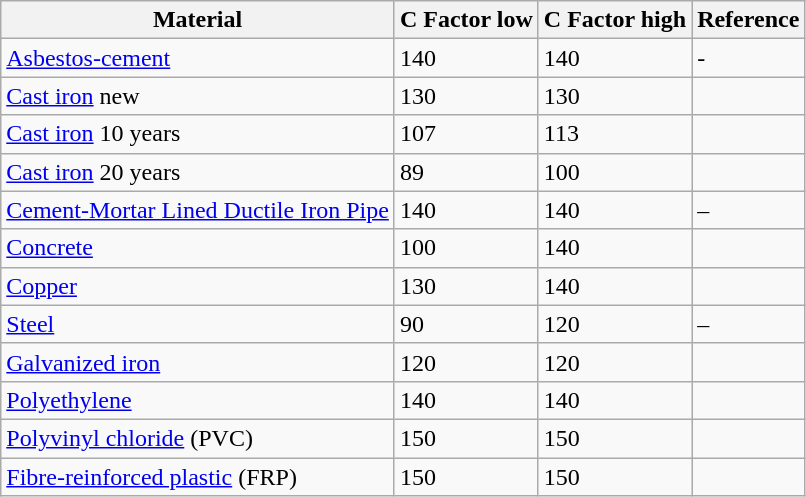<table class="wikitable sortable">
<tr>
<th>Material</th>
<th>C Factor low</th>
<th>C Factor high</th>
<th>Reference</th>
</tr>
<tr>
<td><a href='#'>Asbestos-cement</a></td>
<td>140</td>
<td>140</td>
<td>-</td>
</tr>
<tr>
<td><a href='#'>Cast iron</a> new</td>
<td>130</td>
<td>130</td>
<td></td>
</tr>
<tr>
<td><a href='#'>Cast iron</a> 10 years</td>
<td>107</td>
<td>113</td>
<td></td>
</tr>
<tr>
<td><a href='#'>Cast iron</a> 20 years</td>
<td>89</td>
<td>100</td>
<td></td>
</tr>
<tr>
<td><a href='#'>Cement-Mortar Lined Ductile Iron Pipe</a></td>
<td>140</td>
<td>140</td>
<td>–</td>
</tr>
<tr>
<td><a href='#'>Concrete</a></td>
<td>100</td>
<td>140</td>
<td></td>
</tr>
<tr>
<td><a href='#'>Copper</a></td>
<td>130</td>
<td>140</td>
<td></td>
</tr>
<tr>
<td><a href='#'>Steel</a></td>
<td>90</td>
<td>120</td>
<td>–</td>
</tr>
<tr>
<td><a href='#'>Galvanized iron</a></td>
<td>120</td>
<td>120</td>
<td></td>
</tr>
<tr>
<td><a href='#'>Polyethylene</a></td>
<td>140</td>
<td>140</td>
<td></td>
</tr>
<tr>
<td><a href='#'>Polyvinyl chloride</a> (PVC)</td>
<td>150</td>
<td>150</td>
<td></td>
</tr>
<tr>
<td><a href='#'>Fibre-reinforced plastic</a> (FRP)</td>
<td>150</td>
<td>150</td>
<td></td>
</tr>
</table>
